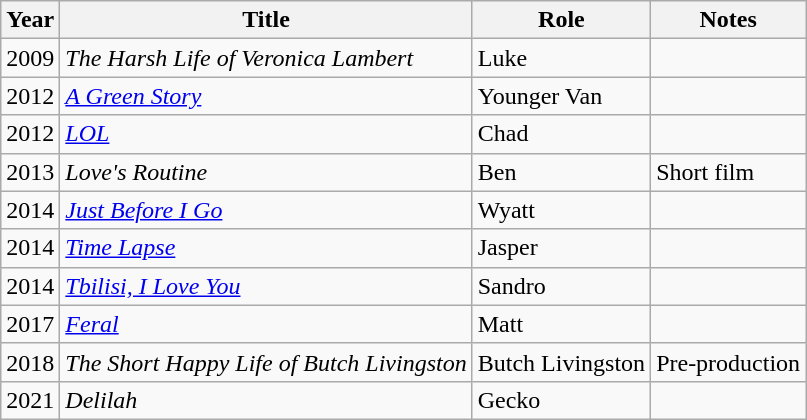<table class="wikitable sortable">
<tr>
<th>Year</th>
<th>Title</th>
<th>Role</th>
<th>Notes</th>
</tr>
<tr>
<td>2009</td>
<td><em>The Harsh Life of Veronica Lambert</em></td>
<td>Luke</td>
<td></td>
</tr>
<tr>
<td>2012</td>
<td><em><a href='#'>A Green Story</a></em></td>
<td>Younger Van</td>
<td></td>
</tr>
<tr>
<td>2012</td>
<td><em><a href='#'>LOL</a></em></td>
<td>Chad</td>
<td></td>
</tr>
<tr>
<td>2013</td>
<td><em>Love's Routine</em></td>
<td>Ben</td>
<td>Short film</td>
</tr>
<tr>
<td>2014</td>
<td><em><a href='#'>Just Before I Go</a></em></td>
<td>Wyatt</td>
<td></td>
</tr>
<tr>
<td>2014</td>
<td><em><a href='#'>Time Lapse</a></em></td>
<td>Jasper</td>
<td></td>
</tr>
<tr>
<td>2014</td>
<td><em><a href='#'>Tbilisi, I Love You</a></em></td>
<td>Sandro</td>
<td></td>
</tr>
<tr>
<td>2017</td>
<td><a href='#'><em>Feral</em></a></td>
<td>Matt</td>
<td></td>
</tr>
<tr>
<td>2018</td>
<td><em>The Short Happy Life of Butch Livingston</em></td>
<td>Butch Livingston</td>
<td>Pre-production</td>
</tr>
<tr>
<td>2021</td>
<td><em>Delilah</em></td>
<td>Gecko</td>
<td></td>
</tr>
</table>
